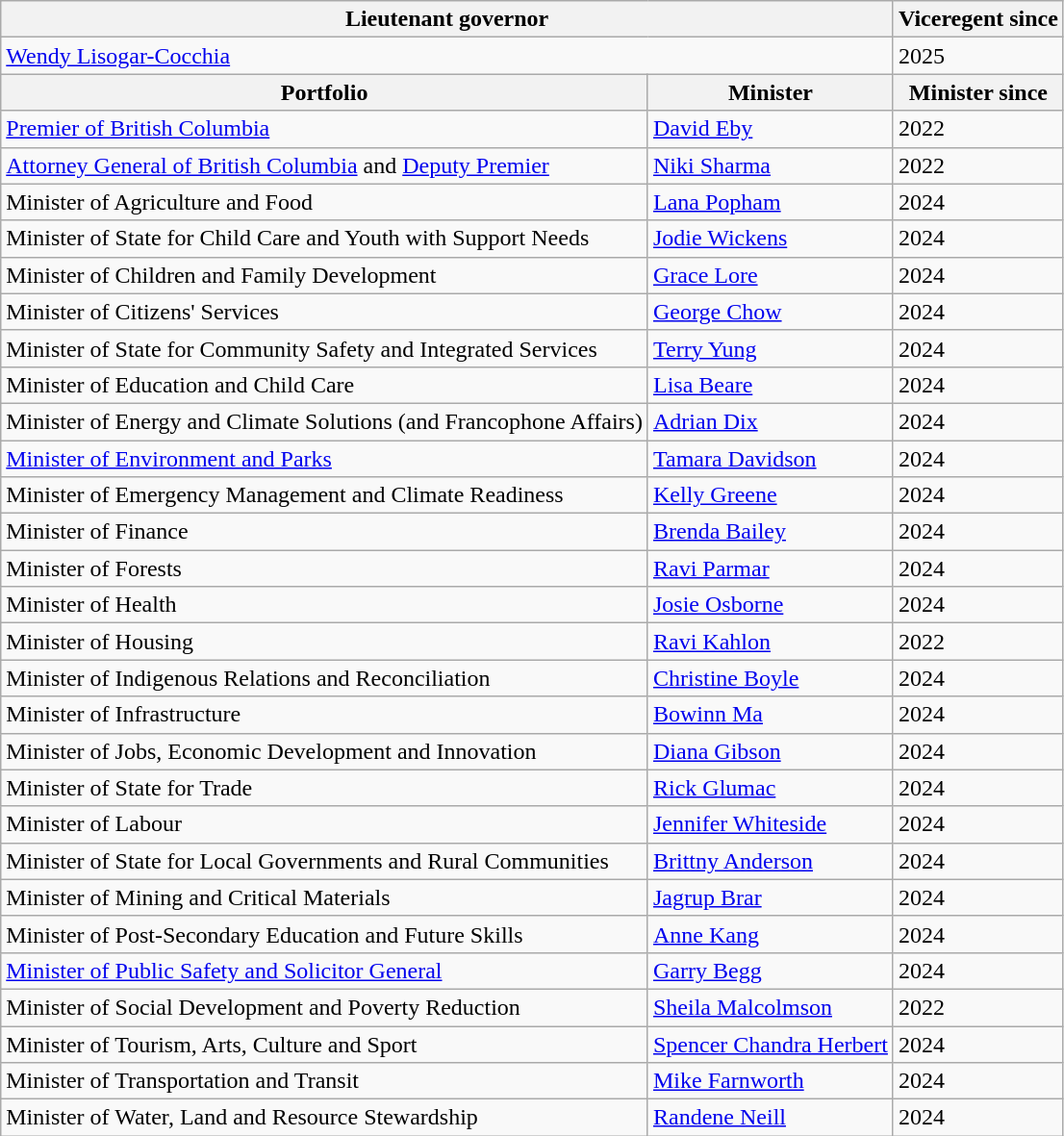<table class="wikitable">
<tr>
<th colspan="2">Lieutenant governor</th>
<th>Viceregent since</th>
</tr>
<tr>
<td colspan="2"><a href='#'>Wendy Lisogar-Cocchia</a></td>
<td>2025</td>
</tr>
<tr>
<th>Portfolio</th>
<th>Minister</th>
<th>Minister since</th>
</tr>
<tr>
<td><a href='#'>Premier of British Columbia</a></td>
<td><a href='#'>David Eby</a></td>
<td>2022</td>
</tr>
<tr>
<td><a href='#'>Attorney General of British Columbia</a> and <a href='#'>Deputy Premier</a></td>
<td><a href='#'>Niki Sharma</a></td>
<td>2022</td>
</tr>
<tr>
<td>Minister of Agriculture and Food</td>
<td><a href='#'>Lana Popham</a></td>
<td>2024</td>
</tr>
<tr>
<td>Minister of State for Child Care and Youth with Support Needs</td>
<td><a href='#'>Jodie Wickens</a></td>
<td>2024</td>
</tr>
<tr>
<td>Minister of Children and Family Development</td>
<td><a href='#'>Grace Lore</a></td>
<td>2024</td>
</tr>
<tr>
<td>Minister of Citizens' Services</td>
<td><a href='#'>George Chow</a></td>
<td>2024</td>
</tr>
<tr>
<td>Minister of State for Community Safety and Integrated Services</td>
<td><a href='#'>Terry Yung</a></td>
<td>2024</td>
</tr>
<tr>
<td>Minister of Education and Child Care</td>
<td><a href='#'>Lisa Beare</a></td>
<td>2024</td>
</tr>
<tr>
<td>Minister of Energy and Climate Solutions (and Francophone Affairs)</td>
<td><a href='#'>Adrian Dix</a></td>
<td>2024</td>
</tr>
<tr>
<td><a href='#'>Minister of Environment and Parks</a></td>
<td><a href='#'>Tamara Davidson</a></td>
<td>2024</td>
</tr>
<tr>
<td>Minister of Emergency Management and Climate Readiness</td>
<td><a href='#'>Kelly Greene</a></td>
<td>2024</td>
</tr>
<tr>
<td>Minister of Finance</td>
<td><a href='#'>Brenda Bailey</a></td>
<td>2024</td>
</tr>
<tr>
<td>Minister of Forests</td>
<td><a href='#'>Ravi Parmar</a></td>
<td>2024</td>
</tr>
<tr>
<td>Minister of Health</td>
<td><a href='#'>Josie Osborne</a></td>
<td>2024</td>
</tr>
<tr>
<td>Minister of Housing</td>
<td><a href='#'>Ravi Kahlon</a></td>
<td>2022</td>
</tr>
<tr>
<td>Minister of Indigenous Relations and Reconciliation</td>
<td><a href='#'>Christine Boyle</a></td>
<td>2024</td>
</tr>
<tr>
<td>Minister of Infrastructure</td>
<td><a href='#'>Bowinn Ma</a></td>
<td>2024</td>
</tr>
<tr>
<td>Minister of Jobs, Economic Development and Innovation</td>
<td><a href='#'>Diana Gibson</a></td>
<td>2024</td>
</tr>
<tr>
<td>Minister of State for Trade</td>
<td><a href='#'>Rick Glumac</a></td>
<td>2024</td>
</tr>
<tr>
<td>Minister of Labour</td>
<td><a href='#'>Jennifer Whiteside</a></td>
<td>2024</td>
</tr>
<tr>
<td>Minister of State for Local Governments and Rural Communities</td>
<td><a href='#'>Brittny Anderson</a></td>
<td>2024</td>
</tr>
<tr>
<td>Minister of Mining and Critical Materials</td>
<td><a href='#'>Jagrup Brar</a></td>
<td>2024</td>
</tr>
<tr>
<td>Minister of Post-Secondary Education and Future Skills</td>
<td><a href='#'>Anne Kang</a></td>
<td>2024</td>
</tr>
<tr>
<td><a href='#'>Minister of Public Safety and Solicitor General</a></td>
<td><a href='#'>Garry Begg</a></td>
<td>2024</td>
</tr>
<tr>
<td>Minister of Social Development and Poverty Reduction</td>
<td><a href='#'>Sheila Malcolmson</a></td>
<td>2022</td>
</tr>
<tr>
<td>Minister of Tourism, Arts, Culture and Sport</td>
<td><a href='#'>Spencer Chandra Herbert</a></td>
<td>2024</td>
</tr>
<tr>
<td>Minister of Transportation and Transit</td>
<td><a href='#'>Mike Farnworth</a></td>
<td>2024</td>
</tr>
<tr>
<td>Minister of Water, Land and Resource Stewardship</td>
<td><a href='#'>Randene Neill</a></td>
<td>2024</td>
</tr>
</table>
